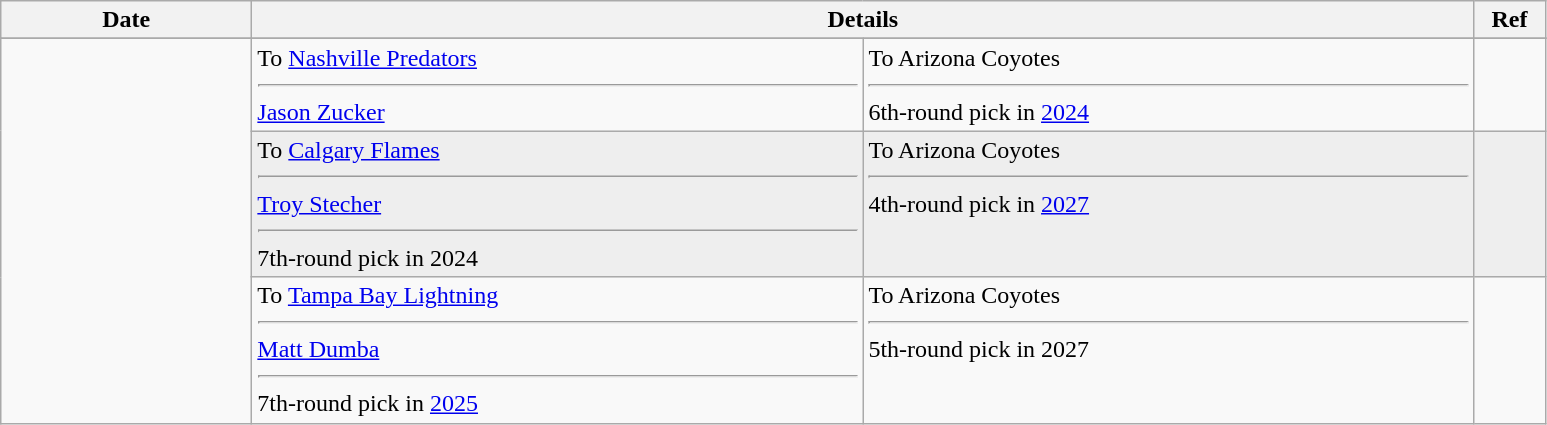<table class="wikitable">
<tr>
<th style="width: 10em;">Date</th>
<th colspan="2">Details</th>
<th style="width: 2.5em;">Ref</th>
</tr>
<tr bgcolor="eeeeee">
</tr>
<tr>
<td rowspan="3" align="center"></td>
<td style="width: 25em;" valign="top">To <a href='#'>Nashville Predators</a><hr><a href='#'>Jason Zucker</a></td>
<td style="width: 25em;" valign="top">To Arizona Coyotes<hr> 6th-round pick in <a href='#'>2024</a></td>
<td></td>
</tr>
<tr bgcolor="eeeeee">
<td style="width: 25em;" valign="top">To <a href='#'>Calgary Flames</a><hr><a href='#'>Troy Stecher</a><hr>7th-round pick in 2024</td>
<td style="width: 25em;" valign="top">To Arizona Coyotes<hr> 4th-round pick in <a href='#'>2027</a></td>
<td></td>
</tr>
<tr>
<td style="width: 25em;" valign="top">To <a href='#'>Tampa Bay Lightning</a><hr><a href='#'>Matt Dumba</a><hr>7th-round pick in <a href='#'>2025</a></td>
<td style="width: 25em;" valign="top">To Arizona Coyotes<hr> 5th-round pick in 2027</td>
<td></td>
</tr>
</table>
